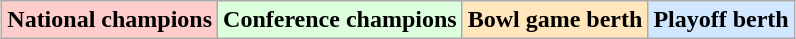<table class="wikitable" style="margin:1em auto;">
<tr>
<td bgcolor="#FFCCCC"><strong>National champions</strong></td>
<td bgcolor="#ddffdd"><strong>Conference champions</strong></td>
<td bgcolor="#ffe6bd"><strong>Bowl game berth</strong></td>
<td bgcolor="#d0e7ff"><strong>Playoff berth</strong></td>
</tr>
</table>
